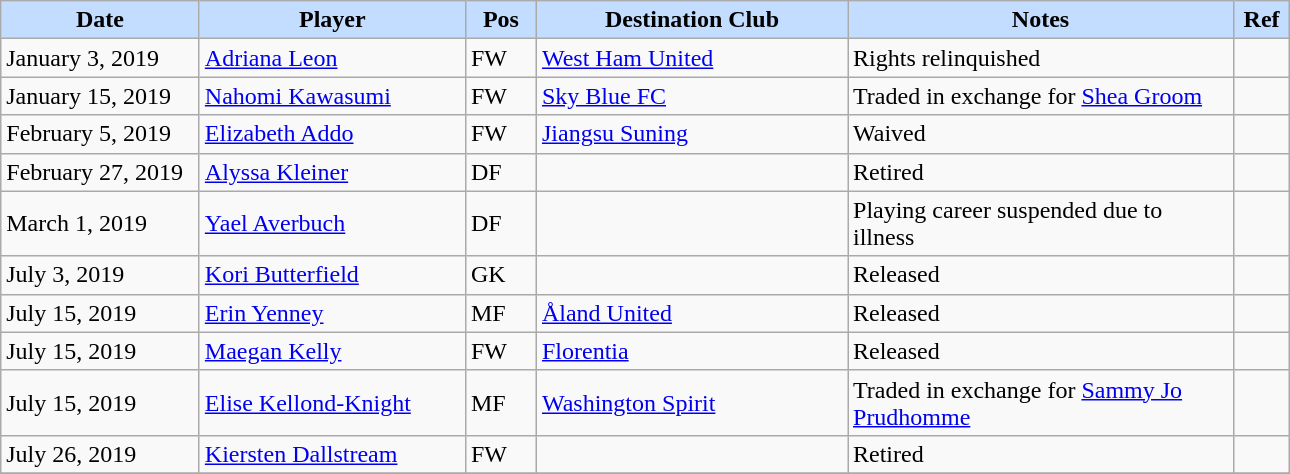<table class="wikitable" style="text-align:left;">
<tr>
<th style="background:#c2ddff; width:125px;">Date</th>
<th style="background:#c2ddff; width:170px;">Player</th>
<th style="background:#c2ddff; width:40px;">Pos</th>
<th style="background:#c2ddff; width:200px;">Destination Club</th>
<th style="background:#c2ddff; width:250px;">Notes</th>
<th style="background:#c2ddff; width:30px;">Ref</th>
</tr>
<tr>
<td>January 3, 2019</td>
<td> <a href='#'>Adriana Leon</a></td>
<td>FW</td>
<td> <a href='#'>West Ham United</a></td>
<td>Rights relinquished</td>
<td></td>
</tr>
<tr>
<td>January 15, 2019</td>
<td> <a href='#'>Nahomi Kawasumi</a></td>
<td>FW</td>
<td> <a href='#'>Sky Blue FC</a></td>
<td>Traded in exchange for <a href='#'>Shea Groom</a></td>
<td></td>
</tr>
<tr>
<td>February 5, 2019</td>
<td> <a href='#'>Elizabeth Addo</a></td>
<td>FW</td>
<td> <a href='#'>Jiangsu Suning</a></td>
<td>Waived</td>
<td></td>
</tr>
<tr>
<td>February 27, 2019</td>
<td> <a href='#'>Alyssa Kleiner</a></td>
<td>DF</td>
<td></td>
<td>Retired</td>
<td></td>
</tr>
<tr>
<td>March 1, 2019</td>
<td> <a href='#'>Yael Averbuch</a></td>
<td>DF</td>
<td></td>
<td>Playing career suspended due to illness</td>
<td></td>
</tr>
<tr>
<td>July 3, 2019</td>
<td> <a href='#'>Kori Butterfield</a></td>
<td>GK</td>
<td></td>
<td>Released</td>
<td></td>
</tr>
<tr>
<td>July 15, 2019</td>
<td> <a href='#'>Erin Yenney</a></td>
<td>MF</td>
<td> <a href='#'>Åland United</a></td>
<td>Released</td>
<td></td>
</tr>
<tr>
<td>July 15, 2019</td>
<td> <a href='#'>Maegan Kelly</a></td>
<td>FW</td>
<td> <a href='#'>Florentia</a></td>
<td>Released</td>
<td></td>
</tr>
<tr>
<td>July 15, 2019</td>
<td> <a href='#'>Elise Kellond-Knight</a></td>
<td>MF</td>
<td> <a href='#'>Washington Spirit</a></td>
<td>Traded in exchange for <a href='#'>Sammy Jo Prudhomme</a></td>
<td></td>
</tr>
<tr>
<td>July 26, 2019</td>
<td> <a href='#'>Kiersten Dallstream</a></td>
<td>FW</td>
<td></td>
<td>Retired</td>
<td></td>
</tr>
<tr>
</tr>
</table>
